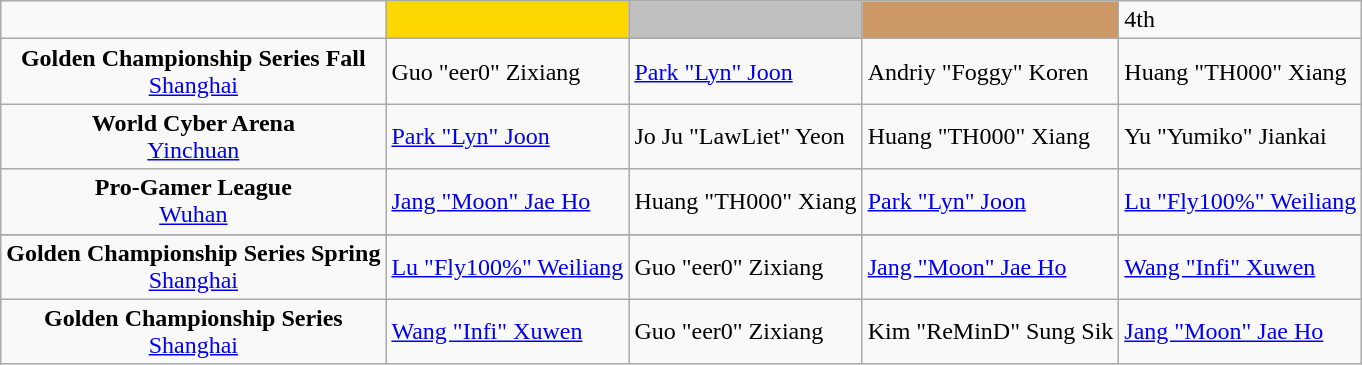<table class="wikitable" style="text-align:left">
<tr>
<td style="text-align:center"></td>
<td style="text-align:center; background:gold;"></td>
<td style="text-align:center; background:silver;"></td>
<td style="text-align:center; background:#c96;"></td>
<td>4th</td>
</tr>
<tr>
<td style="text-align:center"><strong>Golden Championship Series Fall</strong><br> <a href='#'>Shanghai</a></td>
<td> Guo "eer0" Zixiang</td>
<td> <a href='#'>Park "Lyn" Joon</a></td>
<td> Andriy "Foggy" Koren</td>
<td> Huang "TH000" Xiang</td>
</tr>
<tr>
<td style="text-align:center"><strong>World Cyber Arena</strong><br> <a href='#'>Yinchuan</a></td>
<td> <a href='#'>Park "Lyn" Joon</a></td>
<td> Jo Ju "LawLiet" Yeon</td>
<td> Huang "TH000" Xiang</td>
<td> Yu "Yumiko" Jiankai</td>
</tr>
<tr>
<td style="text-align:center"><strong>Pro-Gamer League</strong><br> <a href='#'>Wuhan</a></td>
<td> <a href='#'>Jang "Moon" Jae Ho</a></td>
<td> Huang "TH000" Xiang</td>
<td> <a href='#'>Park "Lyn" Joon</a></td>
<td> <a href='#'>Lu "Fly100%" Weiliang</a></td>
</tr>
<tr>
</tr>
<tr>
<td style="text-align:center"><strong>Golden Championship Series Spring</strong><br> <a href='#'>Shanghai</a></td>
<td> <a href='#'>Lu "Fly100%" Weiliang</a></td>
<td> Guo "eer0" Zixiang</td>
<td> <a href='#'>Jang "Moon" Jae Ho</a></td>
<td> <a href='#'>Wang "Infi" Xuwen</a></td>
</tr>
<tr>
<td style="text-align:center"><strong>Golden Championship Series</strong><br> <a href='#'>Shanghai</a></td>
<td> <a href='#'>Wang "Infi" Xuwen</a></td>
<td>  Guo "eer0" Zixiang</td>
<td> Kim "ReMinD" Sung Sik</td>
<td> <a href='#'>Jang "Moon" Jae Ho</a></td>
</tr>
</table>
